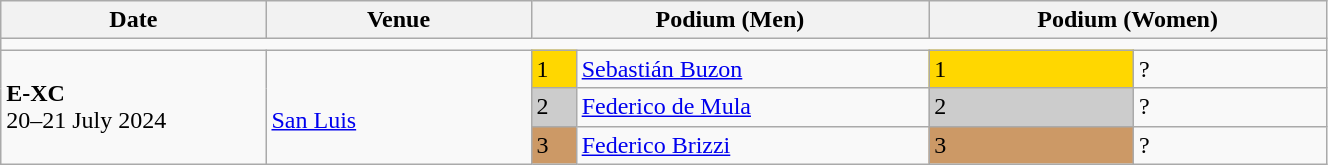<table class="wikitable" width=70%>
<tr>
<th>Date</th>
<th width=20%>Venue</th>
<th colspan=2 width=30%>Podium (Men)</th>
<th colspan=2 width=30%>Podium (Women)</th>
</tr>
<tr>
<td colspan=6></td>
</tr>
<tr>
<td rowspan=3><strong>E-XC</strong> <br> 20–21 July 2024</td>
<td rowspan=3><br><a href='#'>San Luis</a></td>
<td bgcolor=FFD700>1</td>
<td><a href='#'>Sebastián Buzon</a></td>
<td bgcolor=FFD700>1</td>
<td>?</td>
</tr>
<tr>
<td bgcolor=CCCCCC>2</td>
<td><a href='#'>Federico de Mula</a></td>
<td bgcolor=CCCCCC>2</td>
<td>?</td>
</tr>
<tr>
<td bgcolor=CC9966>3</td>
<td><a href='#'>Federico Brizzi</a></td>
<td bgcolor=CC9966>3</td>
<td>?</td>
</tr>
</table>
